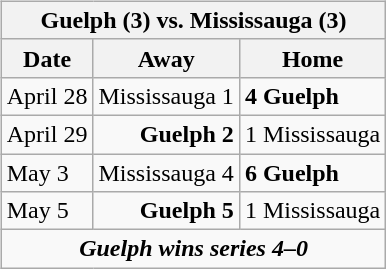<table cellspacing="10">
<tr>
<td valign="top"><br><table class="wikitable">
<tr>
<th bgcolor="#DDDDDD" colspan="4">Guelph (3) vs. Mississauga (3)</th>
</tr>
<tr>
<th>Date</th>
<th>Away</th>
<th>Home</th>
</tr>
<tr>
<td>April 28</td>
<td align="right">Mississauga 1</td>
<td><strong>4 Guelph</strong></td>
</tr>
<tr>
<td>April 29</td>
<td align="right"><strong>Guelph 2</strong></td>
<td>1 Mississauga</td>
</tr>
<tr>
<td>May 3</td>
<td align="right">Mississauga 4</td>
<td><strong>6 Guelph</strong></td>
</tr>
<tr>
<td>May 5</td>
<td align="right"><strong>Guelph 5</strong></td>
<td>1 Mississauga</td>
</tr>
<tr align="center">
<td colspan="4"><strong><em>Guelph wins series 4–0</em></strong></td>
</tr>
</table>
</td>
</tr>
</table>
